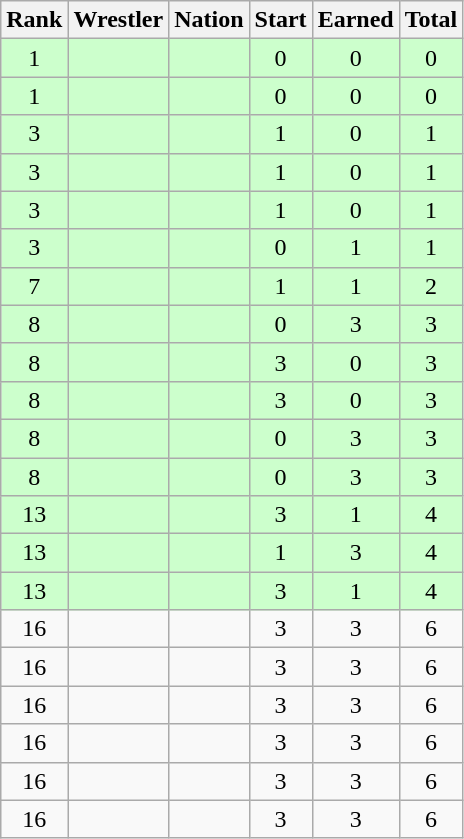<table class="wikitable sortable" style="text-align:center;">
<tr>
<th>Rank</th>
<th>Wrestler</th>
<th>Nation</th>
<th>Start</th>
<th>Earned</th>
<th>Total</th>
</tr>
<tr style="background:#cfc;">
<td>1</td>
<td align=left></td>
<td align=left></td>
<td>0</td>
<td>0</td>
<td>0</td>
</tr>
<tr style="background:#cfc;">
<td>1</td>
<td align=left></td>
<td align=left></td>
<td>0</td>
<td>0</td>
<td>0</td>
</tr>
<tr style="background:#cfc;">
<td>3</td>
<td align=left></td>
<td align=left></td>
<td>1</td>
<td>0</td>
<td>1</td>
</tr>
<tr style="background:#cfc;">
<td>3</td>
<td align=left></td>
<td align=left></td>
<td>1</td>
<td>0</td>
<td>1</td>
</tr>
<tr style="background:#cfc;">
<td>3</td>
<td align=left></td>
<td align=left></td>
<td>1</td>
<td>0</td>
<td>1</td>
</tr>
<tr style="background:#cfc;">
<td>3</td>
<td align=left></td>
<td align=left></td>
<td>0</td>
<td>1</td>
<td>1</td>
</tr>
<tr style="background:#cfc;">
<td>7</td>
<td align=left></td>
<td align=left></td>
<td>1</td>
<td>1</td>
<td>2</td>
</tr>
<tr style="background:#cfc;">
<td>8</td>
<td align=left></td>
<td align=left></td>
<td>0</td>
<td>3</td>
<td>3</td>
</tr>
<tr style="background:#cfc;">
<td>8</td>
<td align=left></td>
<td align=left></td>
<td>3</td>
<td>0</td>
<td>3</td>
</tr>
<tr style="background:#cfc;">
<td>8</td>
<td align=left></td>
<td align=left></td>
<td>3</td>
<td>0</td>
<td>3</td>
</tr>
<tr style="background:#cfc;">
<td>8</td>
<td align=left></td>
<td align=left></td>
<td>0</td>
<td>3</td>
<td>3</td>
</tr>
<tr style="background:#cfc;">
<td>8</td>
<td align=left></td>
<td align=left></td>
<td>0</td>
<td>3</td>
<td>3</td>
</tr>
<tr style="background:#cfc;">
<td>13</td>
<td align=left></td>
<td align=left></td>
<td>3</td>
<td>1</td>
<td>4</td>
</tr>
<tr style="background:#cfc;">
<td>13</td>
<td align=left></td>
<td align=left></td>
<td>1</td>
<td>3</td>
<td>4</td>
</tr>
<tr style="background:#cfc;">
<td>13</td>
<td align=left></td>
<td align=left></td>
<td>3</td>
<td>1</td>
<td>4</td>
</tr>
<tr>
<td>16</td>
<td align=left></td>
<td align=left></td>
<td>3</td>
<td>3</td>
<td>6</td>
</tr>
<tr>
<td>16</td>
<td align=left></td>
<td align=left></td>
<td>3</td>
<td>3</td>
<td>6</td>
</tr>
<tr>
<td>16</td>
<td align=left></td>
<td align=left></td>
<td>3</td>
<td>3</td>
<td>6</td>
</tr>
<tr>
<td>16</td>
<td align=left></td>
<td align=left></td>
<td>3</td>
<td>3</td>
<td>6</td>
</tr>
<tr>
<td>16</td>
<td align=left></td>
<td align=left></td>
<td>3</td>
<td>3</td>
<td>6</td>
</tr>
<tr>
<td>16</td>
<td align=left></td>
<td align=left></td>
<td>3</td>
<td>3</td>
<td>6</td>
</tr>
</table>
